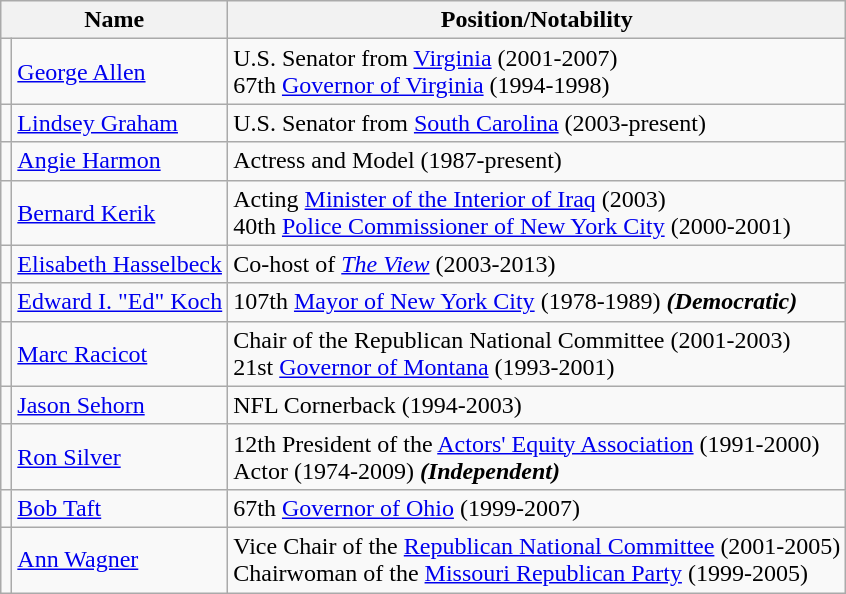<table class="wikitable">
<tr>
<th colspan="2">Name</th>
<th>Position/Notability</th>
</tr>
<tr>
<td></td>
<td><a href='#'>George Allen</a></td>
<td>U.S. Senator from <a href='#'>Virginia</a> (2001-2007)<br>67th <a href='#'>Governor of Virginia</a> (1994-1998)</td>
</tr>
<tr>
<td></td>
<td><a href='#'>Lindsey Graham</a></td>
<td>U.S. Senator from <a href='#'>South Carolina</a> (2003-present)</td>
</tr>
<tr>
<td></td>
<td><a href='#'>Angie Harmon</a></td>
<td>Actress and Model (1987-present)</td>
</tr>
<tr>
<td></td>
<td><a href='#'>Bernard Kerik</a></td>
<td>Acting <a href='#'>Minister of the Interior of Iraq</a> (2003)<br>40th <a href='#'>Police Commissioner of New York City</a> (2000-2001)</td>
</tr>
<tr>
<td></td>
<td><a href='#'>Elisabeth Hasselbeck</a></td>
<td>Co-host of <em><a href='#'>The View</a></em> (2003-2013)</td>
</tr>
<tr>
<td></td>
<td><a href='#'>Edward I. "Ed" Koch</a></td>
<td>107th <a href='#'>Mayor of New York City</a> (1978-1989) <strong><em>(Democratic)</em></strong></td>
</tr>
<tr>
<td></td>
<td><a href='#'>Marc Racicot</a></td>
<td>Chair of the Republican National Committee (2001-2003)<br>21st <a href='#'>Governor of Montana</a> (1993-2001)</td>
</tr>
<tr>
<td></td>
<td><a href='#'>Jason Sehorn</a></td>
<td>NFL Cornerback (1994-2003)</td>
</tr>
<tr>
<td></td>
<td><a href='#'>Ron Silver</a></td>
<td>12th President of the <a href='#'>Actors' Equity Association</a> (1991-2000)<br>Actor (1974-2009)
<strong><em>(Independent)</em></strong></td>
</tr>
<tr>
<td></td>
<td><a href='#'>Bob Taft</a></td>
<td>67th <a href='#'>Governor of Ohio</a> (1999-2007)</td>
</tr>
<tr>
<td></td>
<td><a href='#'>Ann Wagner</a></td>
<td>Vice Chair of the <a href='#'>Republican National Committee</a> (2001-2005)<br>Chairwoman of the <a href='#'>Missouri Republican Party</a> (1999-2005)</td>
</tr>
</table>
